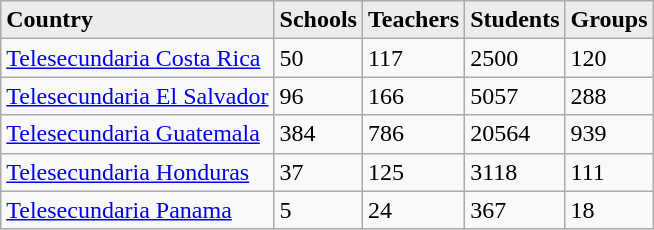<table class="wikitable">
<tr –   bgcolor="#ececec">
<td><strong>Country</strong></td>
<td><strong>Schools</strong></td>
<td><strong>Teachers</strong></td>
<td><strong>Students</strong></td>
<td><strong>Groups</strong></td>
</tr>
<tr>
<td><a href='#'>Telesecundaria Costa Rica</a></td>
<td>50</td>
<td>117</td>
<td>2500</td>
<td>120</td>
</tr>
<tr>
<td><a href='#'>Telesecundaria El Salvador</a></td>
<td>96</td>
<td>166</td>
<td>5057</td>
<td>288</td>
</tr>
<tr>
<td><a href='#'>Telesecundaria Guatemala</a></td>
<td>384</td>
<td>786</td>
<td>20564</td>
<td>939</td>
</tr>
<tr>
<td><a href='#'>Telesecundaria Honduras</a></td>
<td>37</td>
<td>125</td>
<td>3118</td>
<td>111</td>
</tr>
<tr>
<td><a href='#'>Telesecundaria Panama</a></td>
<td>5</td>
<td>24</td>
<td>367</td>
<td>18</td>
</tr>
</table>
